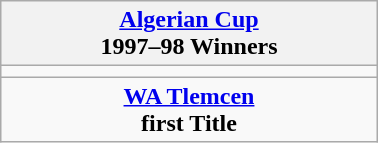<table class="wikitable" style="text-align: center; margin: 0 auto; width: 20%">
<tr>
<th><a href='#'>Algerian Cup</a><br>1997–98 Winners</th>
</tr>
<tr>
<td></td>
</tr>
<tr>
<td><strong><a href='#'>WA Tlemcen</a></strong><br><strong>first Title</strong></td>
</tr>
</table>
